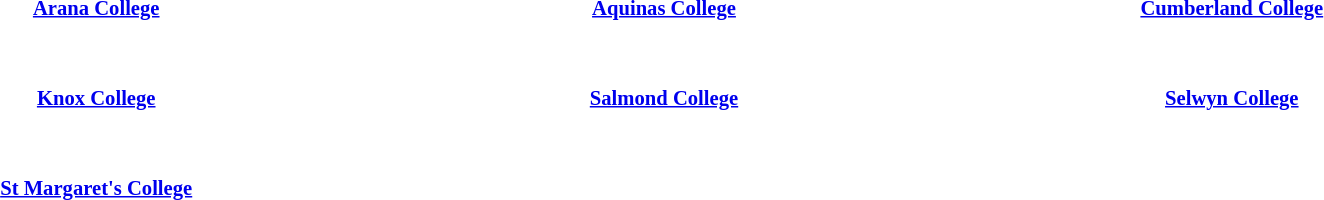<table class="toccolours" style="margin: 0 auto; width:90%; font-size: 0.86em">
<tr>
<th><a href='#'>Arana College</a></th>
<th><a href='#'>Aquinas College</a></th>
<th><a href='#'>Cumberland College</a></th>
</tr>
<tr>
<td style="width: 33%;"><br></td>
<td style="width: 33%;"><br></td>
<td style="width: 33%;"><br></td>
</tr>
<tr>
<td> </td>
</tr>
<tr>
<th><a href='#'>Knox College</a></th>
<th><a href='#'>Salmond College</a></th>
<th><a href='#'>Selwyn College</a></th>
</tr>
<tr>
<td style="width: 33%;"><br></td>
<td style="width: 33%;"><br></td>
<td style="width: 33%;"><br></td>
</tr>
<tr>
<td> </td>
</tr>
<tr>
<th><a href='#'>St Margaret's College</a><br></th>
<td style="width: 33%;"></td>
</tr>
</table>
